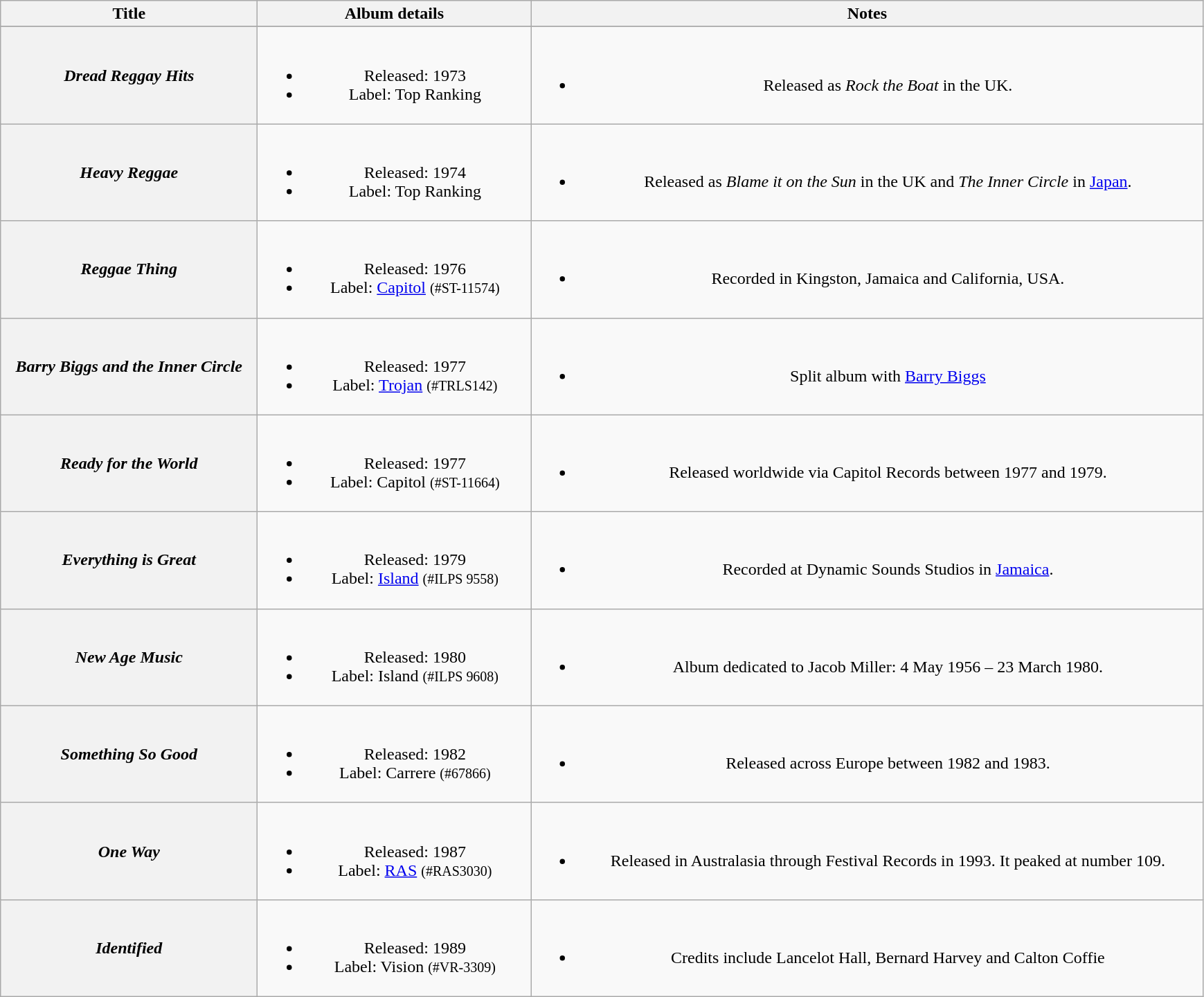<table class="wikitable plainrowheaders" style="text-align:center;">
<tr>
<th style="width:15em;">Title</th>
<th style="width:16em;">Album details</th>
<th style="width:40em;">Notes</th>
</tr>
<tr>
</tr>
<tr>
<th scope="row"><em>Dread Reggay Hits</em></th>
<td><br><ul><li>Released: 1973</li><li>Label: Top Ranking</li></ul></td>
<td><br><ul><li>Released as <em>Rock the Boat</em> in the UK.</li></ul></td>
</tr>
<tr>
<th scope="row"><em>Heavy Reggae</em></th>
<td><br><ul><li>Released: 1974</li><li>Label: Top Ranking</li></ul></td>
<td><br><ul><li>Released as <em>Blame it on the Sun</em> in the UK and <em>The Inner Circle</em> in <a href='#'>Japan</a>.</li></ul></td>
</tr>
<tr>
<th scope="row"><em>Reggae Thing</em></th>
<td><br><ul><li>Released: 1976</li><li>Label: <a href='#'>Capitol</a> <small>(#ST-11574)</small></li></ul></td>
<td><br><ul><li>Recorded in Kingston, Jamaica and California, USA.</li></ul></td>
</tr>
<tr>
<th scope="row"><em>Barry Biggs and the Inner Circle</em></th>
<td><br><ul><li>Released: 1977</li><li>Label: <a href='#'>Trojan</a> <small>(#TRLS142)</small></li></ul></td>
<td><br><ul><li>Split album with <a href='#'>Barry Biggs</a></li></ul></td>
</tr>
<tr>
<th scope="row"><em>Ready for the World</em></th>
<td><br><ul><li>Released: 1977</li><li>Label: Capitol <small>(#ST-11664)</small></li></ul></td>
<td><br><ul><li>Released worldwide via Capitol Records between 1977 and 1979.</li></ul></td>
</tr>
<tr>
<th scope="row"><em>Everything is Great</em></th>
<td><br><ul><li>Released: 1979</li><li>Label: <a href='#'>Island</a> <small>(#ILPS 9558)</small></li></ul></td>
<td><br><ul><li>Recorded at Dynamic Sounds Studios in <a href='#'>Jamaica</a>.</li></ul></td>
</tr>
<tr>
<th scope="row"><em>New Age Music</em></th>
<td><br><ul><li>Released: 1980</li><li>Label: Island <small>(#ILPS 9608)</small></li></ul></td>
<td><br><ul><li>Album dedicated to Jacob Miller: 4 May 1956 – 23 March 1980.</li></ul></td>
</tr>
<tr>
<th scope="row"><em>Something So Good</em></th>
<td><br><ul><li>Released: 1982</li><li>Label: Carrere <small>(#67866)</small></li></ul></td>
<td><br><ul><li>Released across Europe between 1982 and 1983.</li></ul></td>
</tr>
<tr>
<th scope="row"><em>One Way</em></th>
<td><br><ul><li>Released: 1987</li><li>Label: <a href='#'>RAS</a> <small>(#RAS3030)</small></li></ul></td>
<td><br><ul><li>Released in Australasia through Festival Records in 1993. It peaked at number 109.</li></ul></td>
</tr>
<tr>
<th scope="row"><em>Identified</em></th>
<td><br><ul><li>Released: 1989</li><li>Label: Vision <small>(#VR-3309)</small></li></ul></td>
<td><br><ul><li>Credits include Lancelot Hall, Bernard Harvey and Calton Coffie</li></ul></td>
</tr>
</table>
